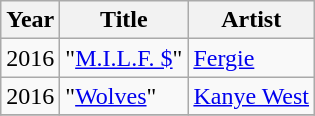<table class="wikitable sortable">
<tr>
<th>Year</th>
<th>Title</th>
<th>Artist</th>
</tr>
<tr>
<td>2016</td>
<td>"<a href='#'>M.I.L.F. $</a>"</td>
<td><a href='#'>Fergie</a></td>
</tr>
<tr>
<td>2016</td>
<td>"<a href='#'>Wolves</a>"</td>
<td><a href='#'>Kanye West</a></td>
</tr>
<tr>
</tr>
</table>
